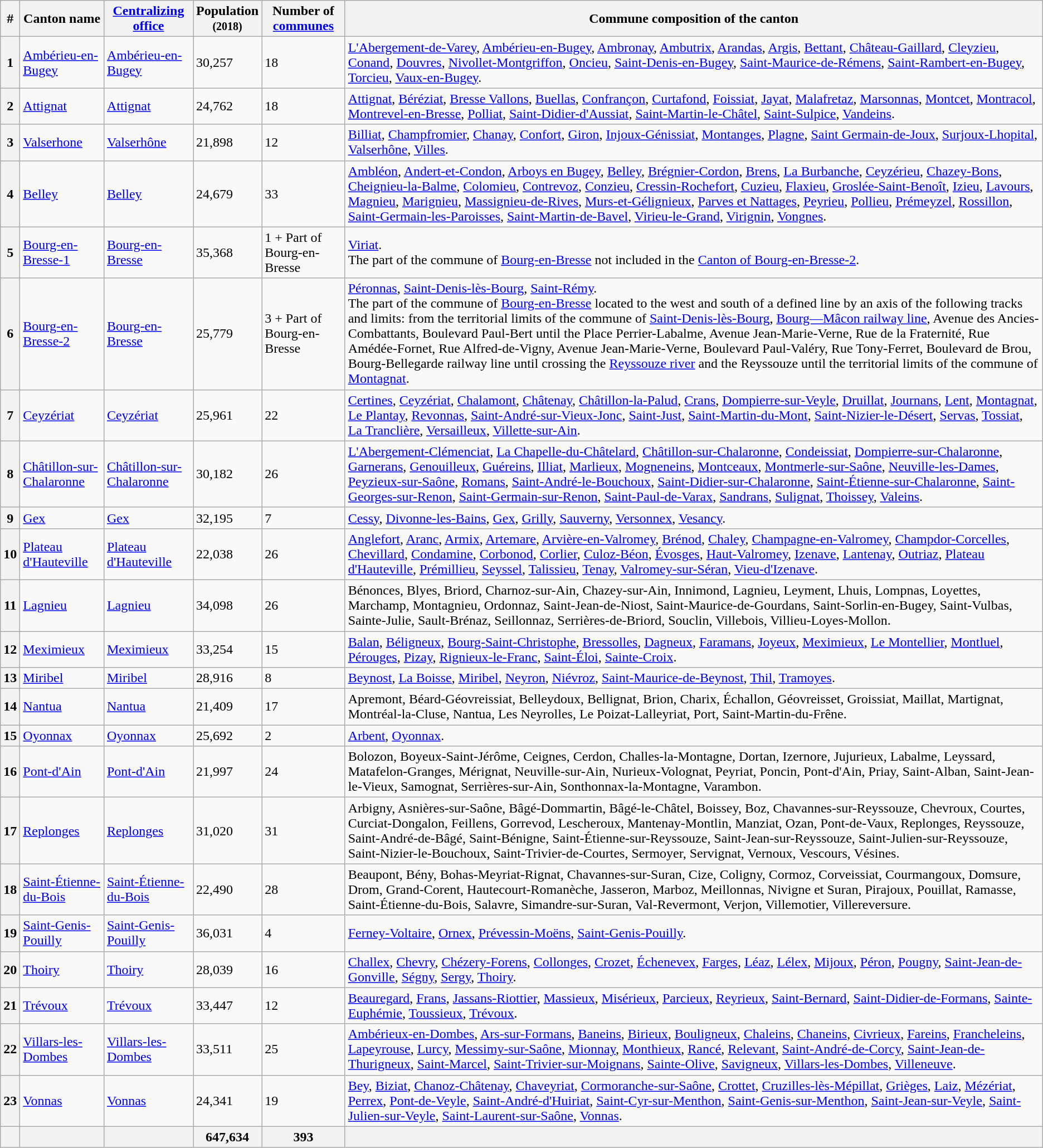<table class="wikitable">
<tr>
<th>#</th>
<th>Canton name</th>
<th><a href='#'>Centralizing office</a></th>
<th>Population<br><small>(2018)</small></th>
<th>Number of <a href='#'>communes</a></th>
<th>Commune composition of the canton</th>
</tr>
<tr>
<th>1</th>
<td><a href='#'>Ambérieu-en-Bugey</a></td>
<td><a href='#'>Ambérieu-en-Bugey</a></td>
<td>30,257</td>
<td>18</td>
<td><a href='#'>L'Abergement-de-Varey</a>, <a href='#'>Ambérieu-en-Bugey</a>, <a href='#'>Ambronay</a>, <a href='#'>Ambutrix</a>, <a href='#'>Arandas</a>, <a href='#'>Argis</a>, <a href='#'>Bettant</a>, <a href='#'>Château-Gaillard</a>, <a href='#'>Cleyzieu</a>, <a href='#'>Conand</a>, <a href='#'>Douvres</a>, <a href='#'>Nivollet-Montgriffon</a>, <a href='#'>Oncieu</a>, <a href='#'>Saint-Denis-en-Bugey</a>, <a href='#'>Saint-Maurice-de-Rémens</a>, <a href='#'>Saint-Rambert-en-Bugey</a>, <a href='#'>Torcieu</a>, <a href='#'>Vaux-en-Bugey</a>.</td>
</tr>
<tr>
<th>2</th>
<td><a href='#'>Attignat</a></td>
<td><a href='#'>Attignat</a></td>
<td>24,762</td>
<td>18</td>
<td><a href='#'>Attignat</a>, <a href='#'>Béréziat</a>, <a href='#'>Bresse Vallons</a>, <a href='#'>Buellas</a>, <a href='#'>Confrançon</a>, <a href='#'>Curtafond</a>, <a href='#'>Foissiat</a>, <a href='#'>Jayat</a>, <a href='#'>Malafretaz</a>, <a href='#'>Marsonnas</a>, <a href='#'>Montcet</a>, <a href='#'>Montracol</a>, <a href='#'>Montrevel-en-Bresse</a>, <a href='#'>Polliat</a>, <a href='#'>Saint-Didier-d'Aussiat</a>, <a href='#'>Saint-Martin-le-Châtel</a>, <a href='#'>Saint-Sulpice</a>, <a href='#'>Vandeins</a>.</td>
</tr>
<tr>
<th>3</th>
<td><a href='#'>Valserhone</a></td>
<td><a href='#'>Valserhône</a></td>
<td>21,898</td>
<td>12</td>
<td><a href='#'>Billiat</a>, <a href='#'>Champfromier</a>, <a href='#'>Chanay</a>, <a href='#'>Confort</a>, <a href='#'>Giron</a>, <a href='#'>Injoux-Génissiat</a>, <a href='#'>Montanges</a>, <a href='#'>Plagne</a>, <a href='#'>Saint Germain-de-Joux</a>, <a href='#'>Surjoux-Lhopital</a>,  <a href='#'>Valserhône</a>, <a href='#'>Villes</a>.</td>
</tr>
<tr>
<th>4</th>
<td><a href='#'>Belley</a></td>
<td><a href='#'>Belley</a></td>
<td>24,679</td>
<td>33</td>
<td><a href='#'>Ambléon</a>, <a href='#'>Andert-et-Condon</a>, <a href='#'>Arboys en Bugey</a>, <a href='#'>Belley</a>, <a href='#'>Brégnier-Cordon</a>, <a href='#'>Brens</a>, <a href='#'>La Burbanche</a>, <a href='#'>Ceyzérieu</a>, <a href='#'>Chazey-Bons</a>, <a href='#'>Cheignieu-la-Balme</a>, <a href='#'>Colomieu</a>, <a href='#'>Contrevoz</a>, <a href='#'>Conzieu</a>, <a href='#'>Cressin-Rochefort</a>, <a href='#'>Cuzieu</a>, <a href='#'>Flaxieu</a>, <a href='#'>Groslée-Saint-Benoît</a>, <a href='#'>Izieu</a>, <a href='#'>Lavours</a>, <a href='#'>Magnieu</a>, <a href='#'>Marignieu</a>, <a href='#'>Massignieu-de-Rives</a>, <a href='#'>Murs-et-Gélignieux</a>, <a href='#'>Parves et Nattages</a>, <a href='#'>Peyrieu</a>, <a href='#'>Pollieu</a>, <a href='#'>Prémeyzel</a>, <a href='#'>Rossillon</a>, <a href='#'>Saint-Germain-les-Paroisses</a>, <a href='#'>Saint-Martin-de-Bavel</a>, <a href='#'>Virieu-le-Grand</a>, <a href='#'>Virignin</a>, <a href='#'>Vongnes</a>.</td>
</tr>
<tr>
<th>5</th>
<td><a href='#'>Bourg-en-Bresse-1</a></td>
<td><a href='#'>Bourg-en-Bresse</a></td>
<td>35,368</td>
<td>1 + Part of Bourg-en-Bresse</td>
<td><a href='#'>Viriat</a>.<br>The part of the commune of <a href='#'>Bourg-en-Bresse</a> not included in the <a href='#'>Canton of Bourg-en-Bresse-2</a>.</td>
</tr>
<tr>
<th>6</th>
<td><a href='#'>Bourg-en-Bresse-2</a></td>
<td><a href='#'>Bourg-en-Bresse</a></td>
<td>25,779</td>
<td>3 + Part of Bourg-en-Bresse</td>
<td><a href='#'>Péronnas</a>, <a href='#'>Saint-Denis-lès-Bourg</a>, <a href='#'>Saint-Rémy</a>.<br>The part of the commune of <a href='#'>Bourg-en-Bresse</a> located to the west and south of a defined line by an axis of the following tracks and limits: from the territorial limits of the commune of <a href='#'>Saint-Denis-lès-Bourg</a>, <a href='#'>Bourg—Mâcon railway line</a>, Avenue des Ancies-Combattants, Boulevard Paul-Bert until the Place Perrier-Labalme, Avenue Jean-Marie-Verne, Rue de la Fraternité, Rue Amédée-Fornet, Rue Alfred-de-Vigny, Avenue Jean-Marie-Verne, Boulevard Paul-Valéry, Rue Tony-Ferret, Boulevard de Brou, Bourg-Bellegarde railway line until crossing the <a href='#'>Reyssouze river</a> and the Reyssouze until the territorial limits of the commune of <a href='#'>Montagnat</a>.</td>
</tr>
<tr>
<th>7</th>
<td><a href='#'>Ceyzériat</a></td>
<td><a href='#'>Ceyzériat</a></td>
<td>25,961</td>
<td>22</td>
<td><a href='#'>Certines</a>, <a href='#'>Ceyzériat</a>, <a href='#'>Chalamont</a>, <a href='#'>Châtenay</a>, <a href='#'>Châtillon-la-Palud</a>, <a href='#'>Crans</a>, <a href='#'>Dompierre-sur-Veyle</a>, <a href='#'>Druillat</a>, <a href='#'>Journans</a>, <a href='#'>Lent</a>, <a href='#'>Montagnat</a>, <a href='#'>Le Plantay</a>, <a href='#'>Revonnas</a>, <a href='#'>Saint-André-sur-Vieux-Jonc</a>, <a href='#'>Saint-Just</a>, <a href='#'>Saint-Martin-du-Mont</a>, <a href='#'>Saint-Nizier-le-Désert</a>, <a href='#'>Servas</a>, <a href='#'>Tossiat</a>, <a href='#'>La Tranclière</a>, <a href='#'>Versailleux</a>, <a href='#'>Villette-sur-Ain</a>.</td>
</tr>
<tr>
<th>8</th>
<td><a href='#'>Châtillon-sur-Chalaronne</a></td>
<td><a href='#'>Châtillon-sur-Chalaronne</a></td>
<td>30,182</td>
<td>26</td>
<td><a href='#'>L'Abergement-Clémenciat</a>, <a href='#'>La Chapelle-du-Châtelard</a>, <a href='#'>Châtillon-sur-Chalaronne</a>, <a href='#'>Condeissiat</a>, <a href='#'>Dompierre-sur-Chalaronne</a>, <a href='#'>Garnerans</a>, <a href='#'>Genouilleux</a>, <a href='#'>Guéreins</a>, <a href='#'>Illiat</a>, <a href='#'>Marlieux</a>, <a href='#'>Mogneneins</a>, <a href='#'>Montceaux</a>, <a href='#'>Montmerle-sur-Saône</a>, <a href='#'>Neuville-les-Dames</a>, <a href='#'>Peyzieux-sur-Saône</a>, <a href='#'>Romans</a>, <a href='#'>Saint-André-le-Bouchoux</a>, <a href='#'>Saint-Didier-sur-Chalaronne</a>, <a href='#'>Saint-Étienne-sur-Chalaronne</a>, <a href='#'>Saint-Georges-sur-Renon</a>, <a href='#'>Saint-Germain-sur-Renon</a>, <a href='#'>Saint-Paul-de-Varax</a>, <a href='#'>Sandrans</a>, <a href='#'>Sulignat</a>, <a href='#'>Thoissey</a>, <a href='#'>Valeins</a>.</td>
</tr>
<tr>
<th>9</th>
<td><a href='#'>Gex</a></td>
<td><a href='#'>Gex</a></td>
<td>32,195</td>
<td>7</td>
<td><a href='#'>Cessy</a>, <a href='#'>Divonne-les-Bains</a>, <a href='#'>Gex</a>, <a href='#'>Grilly</a>, <a href='#'>Sauverny</a>, <a href='#'>Versonnex</a>, <a href='#'>Vesancy</a>.</td>
</tr>
<tr>
<th>10</th>
<td><a href='#'>Plateau d'Hauteville</a></td>
<td><a href='#'>Plateau d'Hauteville</a></td>
<td>22,038</td>
<td>26</td>
<td><a href='#'>Anglefort</a>, <a href='#'>Aranc</a>, <a href='#'>Armix</a>, <a href='#'>Artemare</a>, <a href='#'>Arvière-en-Valromey</a>, <a href='#'>Brénod</a>, <a href='#'>Chaley</a>, <a href='#'>Champagne-en-Valromey</a>, <a href='#'>Champdor-Corcelles</a>, <a href='#'>Chevillard</a>, <a href='#'>Condamine</a>, <a href='#'>Corbonod</a>, <a href='#'>Corlier</a>, <a href='#'>Culoz-Béon</a>, <a href='#'>Évosges</a>, <a href='#'>Haut-Valromey</a>, <a href='#'>Izenave</a>, <a href='#'>Lantenay</a>, <a href='#'>Outriaz</a>, <a href='#'>Plateau d'Hauteville</a>, <a href='#'>Prémillieu</a>, <a href='#'>Seyssel</a>, <a href='#'>Talissieu</a>, <a href='#'>Tenay</a>, <a href='#'>Valromey-sur-Séran</a>, <a href='#'>Vieu-d'Izenave</a>.</td>
</tr>
<tr>
<th>11</th>
<td><a href='#'>Lagnieu</a></td>
<td><a href='#'>Lagnieu</a></td>
<td>34,098</td>
<td>26</td>
<td>Bénonces, Blyes, Briord, Charnoz-sur-Ain, Chazey-sur-Ain, Innimond, Lagnieu, Leyment, Lhuis, Lompnas, Loyettes, Marchamp, Montagnieu, Ordonnaz, Saint-Jean-de-Niost, Saint-Maurice-de-Gourdans, Saint-Sorlin-en-Bugey, Saint-Vulbas, Sainte-Julie, Sault-Brénaz, Seillonnaz, Serrières-de-Briord, Souclin, Villebois, Villieu-Loyes-Mollon.</td>
</tr>
<tr>
<th>12</th>
<td><a href='#'>Meximieux</a></td>
<td><a href='#'>Meximieux</a></td>
<td>33,254</td>
<td>15</td>
<td><a href='#'>Balan</a>, <a href='#'>Béligneux</a>, <a href='#'>Bourg-Saint-Christophe</a>, <a href='#'>Bressolles</a>, <a href='#'>Dagneux</a>, <a href='#'>Faramans</a>, <a href='#'>Joyeux</a>, <a href='#'>Meximieux</a>, <a href='#'>Le Montellier</a>, <a href='#'>Montluel</a>, <a href='#'>Pérouges</a>, <a href='#'>Pizay</a>, <a href='#'>Rignieux-le-Franc</a>, <a href='#'>Saint-Éloi</a>, <a href='#'>Sainte-Croix</a>.</td>
</tr>
<tr>
<th>13</th>
<td><a href='#'>Miribel</a></td>
<td><a href='#'>Miribel</a></td>
<td>28,916</td>
<td>8</td>
<td><a href='#'>Beynost</a>, <a href='#'>La Boisse</a>, <a href='#'>Miribel</a>, <a href='#'>Neyron</a>, <a href='#'>Niévroz</a>, <a href='#'>Saint-Maurice-de-Beynost</a>, <a href='#'>Thil</a>, <a href='#'>Tramoyes</a>.</td>
</tr>
<tr>
<th>14</th>
<td><a href='#'>Nantua</a></td>
<td><a href='#'>Nantua</a></td>
<td>21,409</td>
<td>17</td>
<td>Apremont, Béard-Géovreissiat, Belleydoux, Bellignat, Brion, Charix, Échallon, Géovreisset, Groissiat, Maillat, Martignat, Montréal-la-Cluse, Nantua, Les Neyrolles, Le Poizat-Lalleyriat, Port, Saint-Martin-du-Frêne.</td>
</tr>
<tr>
<th>15</th>
<td><a href='#'>Oyonnax</a></td>
<td><a href='#'>Oyonnax</a></td>
<td>25,692</td>
<td>2</td>
<td><a href='#'>Arbent</a>, <a href='#'>Oyonnax</a>.</td>
</tr>
<tr>
<th>16</th>
<td><a href='#'>Pont-d'Ain</a></td>
<td><a href='#'>Pont-d'Ain</a></td>
<td>21,997</td>
<td>24</td>
<td>Bolozon, Boyeux-Saint-Jérôme, Ceignes, Cerdon, Challes-la-Montagne, Dortan, Izernore, Jujurieux, Labalme, Leyssard, Matafelon-Granges, Mérignat, Neuville-sur-Ain, Nurieux-Volognat, Peyriat, Poncin, Pont-d'Ain, Priay, Saint-Alban, Saint-Jean-le-Vieux, Samognat, Serrières-sur-Ain, Sonthonnax-la-Montagne, Varambon.</td>
</tr>
<tr>
<th>17</th>
<td><a href='#'>Replonges</a></td>
<td><a href='#'>Replonges</a></td>
<td>31,020</td>
<td>31</td>
<td>Arbigny, Asnières-sur-Saône, Bâgé-Dommartin, Bâgé-le-Châtel, Boissey, Boz, Chavannes-sur-Reyssouze, Chevroux, Courtes, Curciat-Dongalon, Feillens, Gorrevod, Lescheroux, Mantenay-Montlin, Manziat, Ozan, Pont-de-Vaux, Replonges, Reyssouze, Saint-André-de-Bâgé, Saint-Bénigne, Saint-Étienne-sur-Reyssouze, Saint-Jean-sur-Reyssouze, Saint-Julien-sur-Reyssouze, Saint-Nizier-le-Bouchoux, Saint-Trivier-de-Courtes, Sermoyer, Servignat, Vernoux, Vescours, Vésines.</td>
</tr>
<tr>
<th>18</th>
<td><a href='#'>Saint-Étienne-du-Bois</a></td>
<td><a href='#'>Saint-Étienne-du-Bois</a></td>
<td>22,490</td>
<td>28</td>
<td>Beaupont, Bény, Bohas-Meyriat-Rignat, Chavannes-sur-Suran, Cize, Coligny, Cormoz, Corveissiat, Courmangoux, Domsure, Drom, Grand-Corent, Hautecourt-Romanèche, Jasseron, Marboz, Meillonnas, Nivigne et Suran, Pirajoux, Pouillat, Ramasse, Saint-Étienne-du-Bois, Salavre, Simandre-sur-Suran, Val-Revermont, Verjon, Villemotier, Villereversure.</td>
</tr>
<tr>
<th>19</th>
<td><a href='#'>Saint-Genis-Pouilly</a></td>
<td><a href='#'>Saint-Genis-Pouilly</a></td>
<td>36,031</td>
<td>4</td>
<td><a href='#'>Ferney-Voltaire</a>, <a href='#'>Ornex</a>, <a href='#'>Prévessin-Moëns</a>, <a href='#'>Saint-Genis-Pouilly</a>.</td>
</tr>
<tr>
<th>20</th>
<td><a href='#'>Thoiry</a></td>
<td><a href='#'>Thoiry</a></td>
<td>28,039</td>
<td>16</td>
<td><a href='#'>Challex</a>, <a href='#'>Chevry</a>, <a href='#'>Chézery-Forens</a>, <a href='#'>Collonges</a>, <a href='#'>Crozet</a>, <a href='#'>Échenevex</a>, <a href='#'>Farges</a>, <a href='#'>Léaz</a>, <a href='#'>Lélex</a>, <a href='#'>Mijoux</a>, <a href='#'>Péron</a>, <a href='#'>Pougny</a>, <a href='#'>Saint-Jean-de-Gonville</a>, <a href='#'>Ségny</a>, <a href='#'>Sergy</a>, <a href='#'>Thoiry</a>.</td>
</tr>
<tr>
<th>21</th>
<td><a href='#'>Trévoux</a></td>
<td><a href='#'>Trévoux</a></td>
<td>33,447</td>
<td>12</td>
<td><a href='#'>Beauregard</a>, <a href='#'>Frans</a>, <a href='#'>Jassans-Riottier</a>, <a href='#'>Massieux</a>, <a href='#'>Misérieux</a>, <a href='#'>Parcieux</a>, <a href='#'>Reyrieux</a>, <a href='#'>Saint-Bernard</a>, <a href='#'>Saint-Didier-de-Formans</a>, <a href='#'>Sainte-Euphémie</a>, <a href='#'>Toussieux</a>, <a href='#'>Trévoux</a>.</td>
</tr>
<tr>
<th>22</th>
<td><a href='#'>Villars-les-Dombes</a></td>
<td><a href='#'>Villars-les-Dombes</a></td>
<td>33,511</td>
<td>25</td>
<td><a href='#'>Ambérieux-en-Dombes</a>, <a href='#'>Ars-sur-Formans</a>, <a href='#'>Baneins</a>, <a href='#'>Birieux</a>, <a href='#'>Bouligneux</a>, <a href='#'>Chaleins</a>, <a href='#'>Chaneins</a>, <a href='#'>Civrieux</a>, <a href='#'>Fareins</a>, <a href='#'>Francheleins</a>, <a href='#'>Lapeyrouse</a>, <a href='#'>Lurcy</a>, <a href='#'>Messimy-sur-Saône</a>, <a href='#'>Mionnay</a>, <a href='#'>Monthieux</a>, <a href='#'>Rancé</a>, <a href='#'>Relevant</a>, <a href='#'>Saint-André-de-Corcy</a>, <a href='#'>Saint-Jean-de-Thurigneux</a>, <a href='#'>Saint-Marcel</a>, <a href='#'>Saint-Trivier-sur-Moignans</a>, <a href='#'>Sainte-Olive</a>, <a href='#'>Savigneux</a>, <a href='#'>Villars-les-Dombes</a>, <a href='#'>Villeneuve</a>.</td>
</tr>
<tr>
<th>23</th>
<td><a href='#'>Vonnas</a></td>
<td><a href='#'>Vonnas</a></td>
<td>24,341</td>
<td>19</td>
<td><a href='#'>Bey</a>, <a href='#'>Biziat</a>, <a href='#'>Chanoz-Châtenay</a>, <a href='#'>Chaveyriat</a>, <a href='#'>Cormoranche-sur-Saône</a>, <a href='#'>Crottet</a>, <a href='#'>Cruzilles-lès-Mépillat</a>, <a href='#'>Grièges</a>, <a href='#'>Laiz</a>, <a href='#'>Mézériat</a>, <a href='#'>Perrex</a>, <a href='#'>Pont-de-Veyle</a>, <a href='#'>Saint-André-d'Huiriat</a>, <a href='#'>Saint-Cyr-sur-Menthon</a>, <a href='#'>Saint-Genis-sur-Menthon</a>, <a href='#'>Saint-Jean-sur-Veyle</a>, <a href='#'>Saint-Julien-sur-Veyle</a>, <a href='#'>Saint-Laurent-sur-Saône</a>, <a href='#'>Vonnas</a>.</td>
</tr>
<tr>
<th></th>
<th></th>
<th></th>
<th>647,634</th>
<th>393</th>
<th></th>
</tr>
</table>
